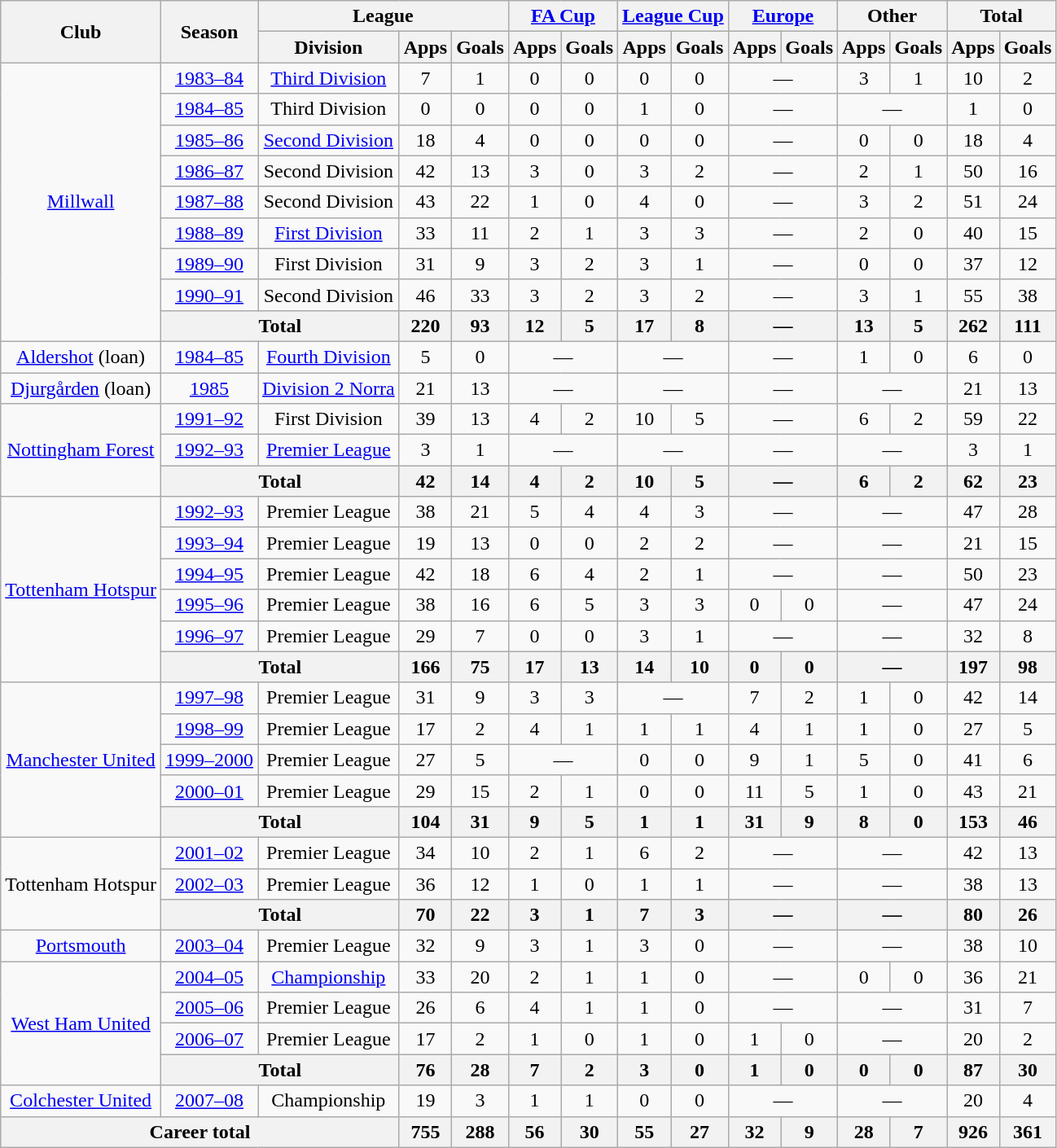<table class="wikitable" style="text-align:center">
<tr>
<th rowspan="2">Club</th>
<th rowspan="2">Season</th>
<th colspan="3">League</th>
<th colspan="2"><a href='#'>FA Cup</a></th>
<th colspan="2"><a href='#'>League Cup</a></th>
<th colspan="2"><a href='#'>Europe</a></th>
<th colspan="2">Other</th>
<th colspan="2">Total</th>
</tr>
<tr>
<th>Division</th>
<th>Apps</th>
<th>Goals</th>
<th>Apps</th>
<th>Goals</th>
<th>Apps</th>
<th>Goals</th>
<th>Apps</th>
<th>Goals</th>
<th>Apps</th>
<th>Goals</th>
<th>Apps</th>
<th>Goals</th>
</tr>
<tr>
<td rowspan="9"><a href='#'>Millwall</a></td>
<td><a href='#'>1983–84</a></td>
<td><a href='#'>Third Division</a></td>
<td>7</td>
<td>1</td>
<td>0</td>
<td>0</td>
<td>0</td>
<td>0</td>
<td colspan="2">—</td>
<td>3</td>
<td>1</td>
<td>10</td>
<td>2</td>
</tr>
<tr>
<td><a href='#'>1984–85</a></td>
<td>Third Division</td>
<td>0</td>
<td>0</td>
<td>0</td>
<td>0</td>
<td>1</td>
<td>0</td>
<td colspan="2">—</td>
<td colspan="2">—</td>
<td>1</td>
<td>0</td>
</tr>
<tr>
<td><a href='#'>1985–86</a></td>
<td><a href='#'>Second Division</a></td>
<td>18</td>
<td>4</td>
<td>0</td>
<td>0</td>
<td>0</td>
<td>0</td>
<td colspan="2">—</td>
<td>0</td>
<td>0</td>
<td>18</td>
<td>4</td>
</tr>
<tr>
<td><a href='#'>1986–87</a></td>
<td>Second Division</td>
<td>42</td>
<td>13</td>
<td>3</td>
<td>0</td>
<td>3</td>
<td>2</td>
<td colspan="2">—</td>
<td>2</td>
<td>1</td>
<td>50</td>
<td>16</td>
</tr>
<tr>
<td><a href='#'>1987–88</a></td>
<td>Second Division</td>
<td>43</td>
<td>22</td>
<td>1</td>
<td>0</td>
<td>4</td>
<td>0</td>
<td colspan="2">—</td>
<td>3</td>
<td>2</td>
<td>51</td>
<td>24</td>
</tr>
<tr>
<td><a href='#'>1988–89</a></td>
<td><a href='#'>First Division</a></td>
<td>33</td>
<td>11</td>
<td>2</td>
<td>1</td>
<td>3</td>
<td>3</td>
<td colspan="2">—</td>
<td>2</td>
<td>0</td>
<td>40</td>
<td>15</td>
</tr>
<tr>
<td><a href='#'>1989–90</a></td>
<td>First Division</td>
<td>31</td>
<td>9</td>
<td>3</td>
<td>2</td>
<td>3</td>
<td>1</td>
<td colspan="2">—</td>
<td>0</td>
<td>0</td>
<td>37</td>
<td>12</td>
</tr>
<tr>
<td><a href='#'>1990–91</a></td>
<td>Second Division</td>
<td>46</td>
<td>33</td>
<td>3</td>
<td>2</td>
<td>3</td>
<td>2</td>
<td colspan="2">—</td>
<td>3</td>
<td>1</td>
<td>55</td>
<td>38</td>
</tr>
<tr>
<th colspan="2">Total</th>
<th>220</th>
<th>93</th>
<th>12</th>
<th>5</th>
<th>17</th>
<th>8</th>
<th colspan="2">—</th>
<th>13</th>
<th>5</th>
<th>262</th>
<th>111</th>
</tr>
<tr>
<td><a href='#'>Aldershot</a> (loan)</td>
<td><a href='#'>1984–85</a></td>
<td><a href='#'>Fourth Division</a></td>
<td>5</td>
<td>0</td>
<td colspan="2">—</td>
<td colspan="2">—</td>
<td colspan="2">—</td>
<td>1</td>
<td>0</td>
<td>6</td>
<td>0</td>
</tr>
<tr>
<td><a href='#'>Djurgården</a> (loan)</td>
<td><a href='#'>1985</a></td>
<td><a href='#'>Division 2 Norra</a></td>
<td>21</td>
<td>13</td>
<td colspan="2">—</td>
<td colspan="2">—</td>
<td colspan="2">—</td>
<td colspan="2">—</td>
<td>21</td>
<td>13</td>
</tr>
<tr>
<td rowspan="3"><a href='#'>Nottingham Forest</a></td>
<td><a href='#'>1991–92</a></td>
<td>First Division</td>
<td>39</td>
<td>13</td>
<td>4</td>
<td>2</td>
<td>10</td>
<td>5</td>
<td colspan="2">—</td>
<td>6</td>
<td>2</td>
<td>59</td>
<td>22</td>
</tr>
<tr>
<td><a href='#'>1992–93</a></td>
<td><a href='#'>Premier League</a></td>
<td>3</td>
<td>1</td>
<td colspan="2">—</td>
<td colspan="2">—</td>
<td colspan="2">—</td>
<td colspan="2">—</td>
<td>3</td>
<td>1</td>
</tr>
<tr>
<th colspan="2">Total</th>
<th>42</th>
<th>14</th>
<th>4</th>
<th>2</th>
<th>10</th>
<th>5</th>
<th colspan="2">—</th>
<th>6</th>
<th>2</th>
<th>62</th>
<th>23</th>
</tr>
<tr>
<td rowspan="6"><a href='#'>Tottenham Hotspur</a></td>
<td><a href='#'>1992–93</a></td>
<td>Premier League</td>
<td>38</td>
<td>21</td>
<td>5</td>
<td>4</td>
<td>4</td>
<td>3</td>
<td colspan="2">—</td>
<td colspan="2">—</td>
<td>47</td>
<td>28</td>
</tr>
<tr>
<td><a href='#'>1993–94</a></td>
<td>Premier League</td>
<td>19</td>
<td>13</td>
<td>0</td>
<td>0</td>
<td>2</td>
<td>2</td>
<td colspan="2">—</td>
<td colspan="2">—</td>
<td>21</td>
<td>15</td>
</tr>
<tr>
<td><a href='#'>1994–95</a></td>
<td>Premier League</td>
<td>42</td>
<td>18</td>
<td>6</td>
<td>4</td>
<td>2</td>
<td>1</td>
<td colspan="2">—</td>
<td colspan="2">—</td>
<td>50</td>
<td>23</td>
</tr>
<tr>
<td><a href='#'>1995–96</a></td>
<td>Premier League</td>
<td>38</td>
<td>16</td>
<td>6</td>
<td>5</td>
<td>3</td>
<td>3</td>
<td>0</td>
<td>0</td>
<td colspan="2">—</td>
<td>47</td>
<td>24</td>
</tr>
<tr>
<td><a href='#'>1996–97</a></td>
<td>Premier League</td>
<td>29</td>
<td>7</td>
<td>0</td>
<td>0</td>
<td>3</td>
<td>1</td>
<td colspan="2">—</td>
<td colspan="2">—</td>
<td>32</td>
<td>8</td>
</tr>
<tr>
<th colspan="2">Total</th>
<th>166</th>
<th>75</th>
<th>17</th>
<th>13</th>
<th>14</th>
<th>10</th>
<th>0</th>
<th>0</th>
<th colspan="2">—</th>
<th>197</th>
<th>98</th>
</tr>
<tr>
<td rowspan="5"><a href='#'>Manchester United</a></td>
<td><a href='#'>1997–98</a></td>
<td>Premier League</td>
<td>31</td>
<td>9</td>
<td>3</td>
<td>3</td>
<td colspan="2">—</td>
<td>7</td>
<td>2</td>
<td>1</td>
<td>0</td>
<td>42</td>
<td>14</td>
</tr>
<tr>
<td><a href='#'>1998–99</a></td>
<td>Premier League</td>
<td>17</td>
<td>2</td>
<td>4</td>
<td>1</td>
<td>1</td>
<td>1</td>
<td>4</td>
<td>1</td>
<td>1</td>
<td>0</td>
<td>27</td>
<td>5</td>
</tr>
<tr>
<td><a href='#'>1999–2000</a></td>
<td>Premier League</td>
<td>27</td>
<td>5</td>
<td colspan="2">—</td>
<td>0</td>
<td>0</td>
<td>9</td>
<td>1</td>
<td>5</td>
<td>0</td>
<td>41</td>
<td>6</td>
</tr>
<tr>
<td><a href='#'>2000–01</a></td>
<td>Premier League</td>
<td>29</td>
<td>15</td>
<td>2</td>
<td>1</td>
<td>0</td>
<td>0</td>
<td>11</td>
<td>5</td>
<td>1</td>
<td>0</td>
<td>43</td>
<td>21</td>
</tr>
<tr>
<th colspan="2">Total</th>
<th>104</th>
<th>31</th>
<th>9</th>
<th>5</th>
<th>1</th>
<th>1</th>
<th>31</th>
<th>9</th>
<th>8</th>
<th>0</th>
<th>153</th>
<th>46</th>
</tr>
<tr>
<td rowspan="3">Tottenham Hotspur</td>
<td><a href='#'>2001–02</a></td>
<td>Premier League</td>
<td>34</td>
<td>10</td>
<td>2</td>
<td>1</td>
<td>6</td>
<td>2</td>
<td colspan="2">—</td>
<td colspan="2">—</td>
<td>42</td>
<td>13</td>
</tr>
<tr>
<td><a href='#'>2002–03</a></td>
<td>Premier League</td>
<td>36</td>
<td>12</td>
<td>1</td>
<td>0</td>
<td>1</td>
<td>1</td>
<td colspan="2">—</td>
<td colspan="2">—</td>
<td>38</td>
<td>13</td>
</tr>
<tr>
<th colspan="2">Total</th>
<th>70</th>
<th>22</th>
<th>3</th>
<th>1</th>
<th>7</th>
<th>3</th>
<th colspan="2">—</th>
<th colspan="2">—</th>
<th>80</th>
<th>26</th>
</tr>
<tr>
<td><a href='#'>Portsmouth</a></td>
<td><a href='#'>2003–04</a></td>
<td>Premier League</td>
<td>32</td>
<td>9</td>
<td>3</td>
<td>1</td>
<td>3</td>
<td>0</td>
<td colspan="2">—</td>
<td colspan="2">—</td>
<td>38</td>
<td>10</td>
</tr>
<tr>
<td rowspan="4"><a href='#'>West Ham United</a></td>
<td><a href='#'>2004–05</a></td>
<td><a href='#'>Championship</a></td>
<td>33</td>
<td>20</td>
<td>2</td>
<td>1</td>
<td>1</td>
<td>0</td>
<td colspan="2">—</td>
<td>0</td>
<td>0</td>
<td>36</td>
<td>21</td>
</tr>
<tr>
<td><a href='#'>2005–06</a></td>
<td>Premier League</td>
<td>26</td>
<td>6</td>
<td>4</td>
<td>1</td>
<td>1</td>
<td>0</td>
<td colspan="2">—</td>
<td colspan="2">—</td>
<td>31</td>
<td>7</td>
</tr>
<tr>
<td><a href='#'>2006–07</a></td>
<td>Premier League</td>
<td>17</td>
<td>2</td>
<td>1</td>
<td>0</td>
<td>1</td>
<td>0</td>
<td>1</td>
<td>0</td>
<td colspan="2">—</td>
<td>20</td>
<td>2</td>
</tr>
<tr>
<th colspan="2">Total</th>
<th>76</th>
<th>28</th>
<th>7</th>
<th>2</th>
<th>3</th>
<th>0</th>
<th>1</th>
<th>0</th>
<th>0</th>
<th>0</th>
<th>87</th>
<th>30</th>
</tr>
<tr>
<td><a href='#'>Colchester United</a></td>
<td><a href='#'>2007–08</a></td>
<td>Championship</td>
<td>19</td>
<td>3</td>
<td>1</td>
<td>1</td>
<td>0</td>
<td>0</td>
<td colspan="2">—</td>
<td colspan="2">—</td>
<td>20</td>
<td>4</td>
</tr>
<tr>
<th colspan="3">Career total</th>
<th>755</th>
<th>288</th>
<th>56</th>
<th>30</th>
<th>55</th>
<th>27</th>
<th>32</th>
<th>9</th>
<th>28</th>
<th>7</th>
<th>926</th>
<th>361</th>
</tr>
</table>
